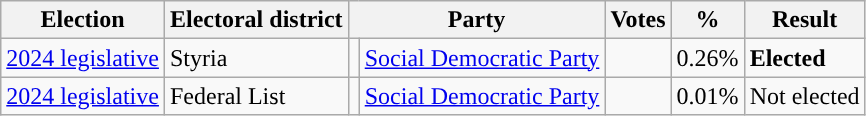<table class="wikitable" style="text-align:left;">
<tr>
<th scope=col>Election</th>
<th scope=col>Electoral district</th>
<th scope=col colspan="2">Party</th>
<th scope=col>Votes</th>
<th scope=col>%</th>
<th scope=col>Result</th>
</tr>
<tr>
<td><a href='#'>2024 legislative</a></td>
<td>Styria</td>
<td style="background:"></td>
<td><a href='#'>Social Democratic Party</a></td>
<td align=right></td>
<td align=right>0.26%</td>
<td><strong>Elected</strong></td>
</tr>
<tr>
<td><a href='#'>2024 legislative</a></td>
<td>Federal List</td>
<td style="background:"></td>
<td><a href='#'>Social Democratic Party</a></td>
<td align=right></td>
<td align=right>0.01%</td>
<td>Not elected</td>
</tr>
</table>
